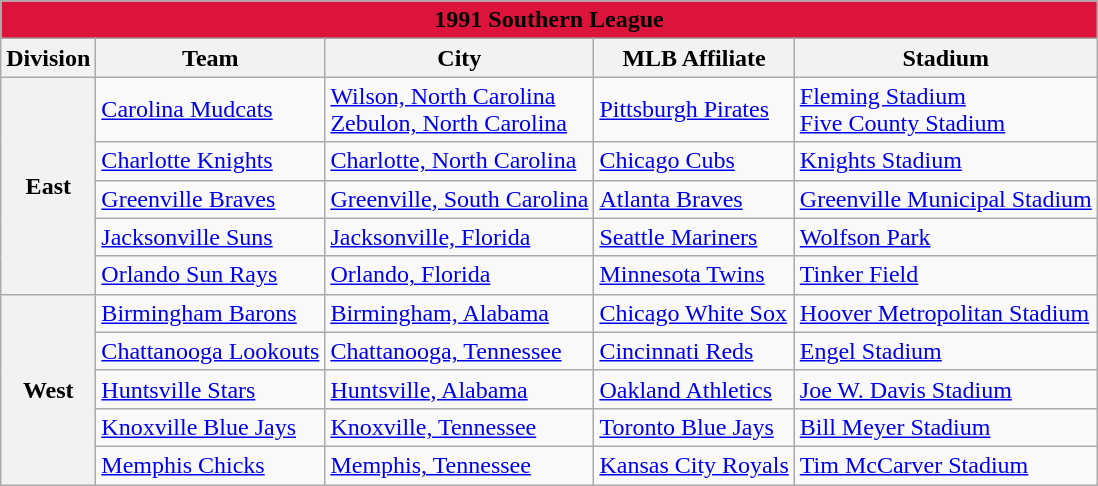<table class="wikitable" style="width:auto">
<tr>
<td bgcolor="#DC143C" align="center" colspan="7"><strong><span>1991 Southern League</span></strong></td>
</tr>
<tr>
<th>Division</th>
<th>Team</th>
<th>City</th>
<th>MLB Affiliate</th>
<th>Stadium</th>
</tr>
<tr>
<th rowspan="5">East</th>
<td><a href='#'>Carolina Mudcats</a></td>
<td><a href='#'>Wilson, North Carolina</a> <br> <a href='#'>Zebulon, North Carolina</a></td>
<td><a href='#'>Pittsburgh Pirates</a></td>
<td><a href='#'>Fleming Stadium</a> <br> <a href='#'>Five County Stadium</a></td>
</tr>
<tr>
<td><a href='#'>Charlotte Knights</a></td>
<td><a href='#'>Charlotte, North Carolina</a></td>
<td><a href='#'>Chicago Cubs</a></td>
<td><a href='#'>Knights Stadium</a></td>
</tr>
<tr>
<td><a href='#'>Greenville Braves</a></td>
<td><a href='#'>Greenville, South Carolina</a></td>
<td><a href='#'>Atlanta Braves</a></td>
<td><a href='#'>Greenville Municipal Stadium</a></td>
</tr>
<tr>
<td><a href='#'>Jacksonville Suns</a></td>
<td><a href='#'>Jacksonville, Florida</a></td>
<td><a href='#'>Seattle Mariners</a></td>
<td><a href='#'>Wolfson Park</a></td>
</tr>
<tr>
<td><a href='#'>Orlando Sun Rays</a></td>
<td><a href='#'>Orlando, Florida</a></td>
<td><a href='#'>Minnesota Twins</a></td>
<td><a href='#'>Tinker Field</a></td>
</tr>
<tr>
<th rowspan="5">West</th>
<td><a href='#'>Birmingham Barons</a></td>
<td><a href='#'>Birmingham, Alabama</a></td>
<td><a href='#'>Chicago White Sox</a></td>
<td><a href='#'>Hoover Metropolitan Stadium</a></td>
</tr>
<tr>
<td><a href='#'>Chattanooga Lookouts</a></td>
<td><a href='#'>Chattanooga, Tennessee</a></td>
<td><a href='#'>Cincinnati Reds</a></td>
<td><a href='#'>Engel Stadium</a></td>
</tr>
<tr>
<td><a href='#'>Huntsville Stars</a></td>
<td><a href='#'>Huntsville, Alabama</a></td>
<td><a href='#'>Oakland Athletics</a></td>
<td><a href='#'>Joe W. Davis Stadium</a></td>
</tr>
<tr>
<td><a href='#'>Knoxville Blue Jays</a></td>
<td><a href='#'>Knoxville, Tennessee</a></td>
<td><a href='#'>Toronto Blue Jays</a></td>
<td><a href='#'>Bill Meyer Stadium</a></td>
</tr>
<tr>
<td><a href='#'>Memphis Chicks</a></td>
<td><a href='#'>Memphis, Tennessee</a></td>
<td><a href='#'>Kansas City Royals</a></td>
<td><a href='#'>Tim McCarver Stadium</a></td>
</tr>
</table>
